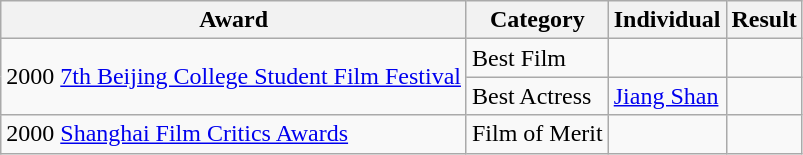<table class="wikitable">
<tr>
<th>Award</th>
<th>Category</th>
<th>Individual</th>
<th>Result</th>
</tr>
<tr>
<td rowspan=2>2000 <a href='#'>7th Beijing College Student Film Festival</a></td>
<td>Best Film</td>
<td></td>
<td></td>
</tr>
<tr>
<td>Best Actress</td>
<td><a href='#'>Jiang Shan</a></td>
<td></td>
</tr>
<tr>
<td>2000 <a href='#'>Shanghai Film Critics Awards</a></td>
<td>Film of Merit</td>
<td></td>
<td></td>
</tr>
</table>
